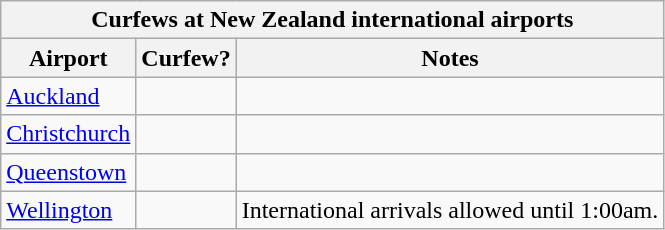<table class="wikitable sortable">
<tr>
<th colspan="3">Curfews at New Zealand international airports</th>
</tr>
<tr>
<th>Airport</th>
<th>Curfew?</th>
<th>Notes</th>
</tr>
<tr>
<td><a href='#'>Auckland</a></td>
<td></td>
<td></td>
</tr>
<tr>
<td><a href='#'>Christchurch</a></td>
<td></td>
<td></td>
</tr>
<tr>
<td><a href='#'>Queenstown</a></td>
<td></td>
<td></td>
</tr>
<tr>
<td><a href='#'>Wellington</a></td>
<td></td>
<td>International arrivals allowed until 1:00am.</td>
</tr>
</table>
